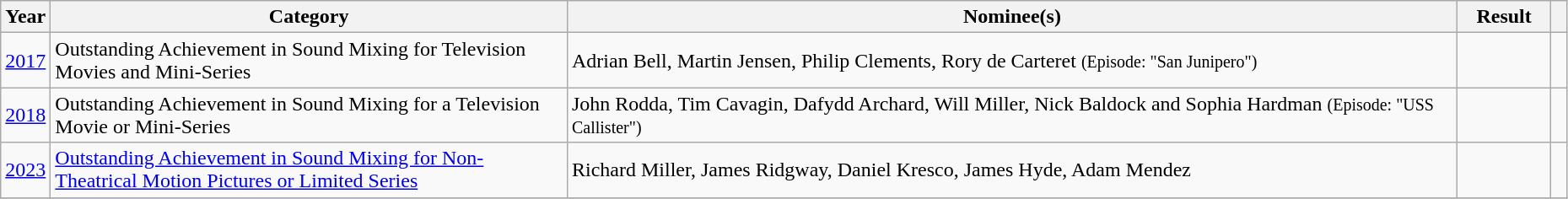<table class="wikitable sortable" style="width:98%; summary:Black Mirror won one of three awards.">
<tr>
<th scope="col" style="width:3%;">Year</th>
<th scope="col" style="width:33%;">Category</th>
<th>Nominee(s)</th>
<th scope="col" style="width:6%;">Result</th>
<th scope="col" class="unsortable" style="width:1%;"></th>
</tr>
<tr>
<td style="text-align: center;"><a href='#'>2017</a></td>
<td>Outstanding Achievement in Sound Mixing for Television Movies and Mini-Series</td>
<td>Adrian Bell, Martin Jensen, Philip Clements, Rory de Carteret <small>(Episode: "San Junipero")</small></td>
<td></td>
<td align="center"></td>
</tr>
<tr>
<td style="text-align: center;"><a href='#'>2018</a></td>
<td>Outstanding Achievement in Sound Mixing for a Television Movie or Mini-Series</td>
<td>John Rodda, Tim Cavagin, Dafydd Archard, Will Miller, Nick Baldock and Sophia Hardman <small>(Episode: "USS Callister")</small></td>
<td></td>
<td align="center"></td>
</tr>
<tr>
<td align="center"><a href='#'>2023</a></td>
<td><a href='#'>Outstanding Achievement in Sound Mixing for Non-Theatrical Motion Pictures or Limited Series</a></td>
<td>Richard Miller, James Ridgway, Daniel Kresco, James Hyde, Adam Mendez </td>
<td></td>
<td align="center"></td>
</tr>
<tr>
</tr>
</table>
